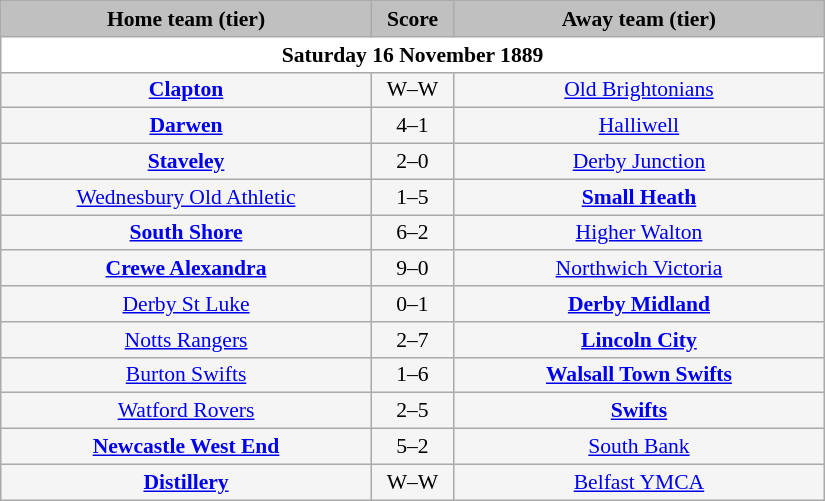<table class="wikitable" style="width: 550px; background:WhiteSmoke; text-align:center; font-size:90%">
<tr>
<td scope="col" style="width: 45.00%; background:silver;"><strong>Home team (tier)</strong></td>
<td scope="col" style="width: 10.00%; background:silver;"><strong>Score</strong></td>
<td scope="col" style="width: 45.00%; background:silver;"><strong>Away team (tier)</strong></td>
</tr>
<tr>
<td colspan="3" style= background:White><strong>Saturday 16 November 1889</strong></td>
</tr>
<tr>
<td><strong><a href='#'>Clapton</a></strong></td>
<td>W–W</td>
<td><a href='#'>Old Brightonians</a></td>
</tr>
<tr>
<td><strong><a href='#'>Darwen</a></strong></td>
<td>4–1</td>
<td><a href='#'>Halliwell</a></td>
</tr>
<tr>
<td><strong><a href='#'>Staveley</a></strong></td>
<td>2–0</td>
<td><a href='#'>Derby Junction</a></td>
</tr>
<tr>
<td><a href='#'>Wednesbury Old Athletic</a></td>
<td>1–5</td>
<td><strong><a href='#'>Small Heath</a></strong></td>
</tr>
<tr>
<td><strong><a href='#'>South Shore</a></strong></td>
<td>6–2</td>
<td><a href='#'>Higher Walton</a></td>
</tr>
<tr>
<td><strong><a href='#'>Crewe Alexandra</a></strong></td>
<td>9–0</td>
<td><a href='#'>Northwich Victoria</a></td>
</tr>
<tr>
<td><a href='#'>Derby St Luke</a></td>
<td>0–1</td>
<td><strong><a href='#'>Derby Midland</a></strong></td>
</tr>
<tr>
<td><a href='#'>Notts Rangers</a></td>
<td>2–7</td>
<td><strong><a href='#'>Lincoln City</a></strong></td>
</tr>
<tr>
<td><a href='#'>Burton Swifts</a></td>
<td>1–6</td>
<td><strong><a href='#'>Walsall Town Swifts</a></strong></td>
</tr>
<tr>
<td><a href='#'>Watford Rovers</a></td>
<td>2–5</td>
<td><strong><a href='#'>Swifts</a></strong></td>
</tr>
<tr>
<td><strong><a href='#'>Newcastle West End</a></strong></td>
<td>5–2</td>
<td><a href='#'>South Bank</a></td>
</tr>
<tr>
<td><strong><a href='#'>Distillery</a></strong></td>
<td>W–W</td>
<td><a href='#'>Belfast YMCA</a></td>
</tr>
</table>
